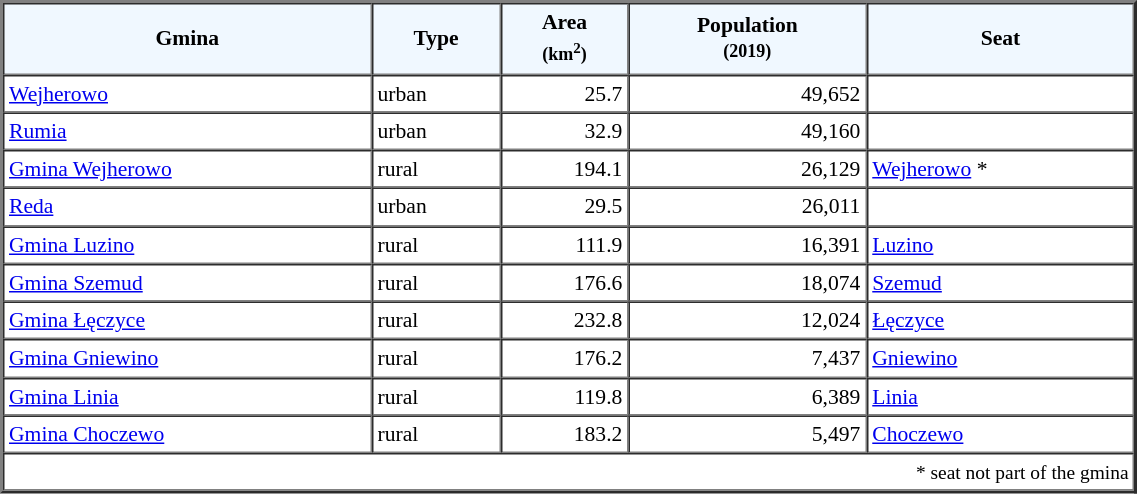<table width="60%" border="2" cellpadding="3" cellspacing="0" style="font-size:90%;line-height:120%;">
<tr bgcolor="F0F8FF">
<td style="text-align:center;"><strong>Gmina</strong></td>
<td style="text-align:center;"><strong>Type</strong></td>
<td style="text-align:center;"><strong>Area<br><small>(km<sup>2</sup>)</small></strong></td>
<td style="text-align:center;"><strong>Population<br><small>(2019)</small></strong></td>
<td style="text-align:center;"><strong>Seat</strong></td>
</tr>
<tr>
<td><a href='#'>Wejherowo</a></td>
<td>urban</td>
<td style="text-align:right;">25.7</td>
<td style="text-align:right;">49,652</td>
<td> </td>
</tr>
<tr>
<td><a href='#'>Rumia</a></td>
<td>urban</td>
<td style="text-align:right;">32.9</td>
<td style="text-align:right;">49,160</td>
<td> </td>
</tr>
<tr>
<td><a href='#'>Gmina Wejherowo</a></td>
<td>rural</td>
<td style="text-align:right;">194.1</td>
<td style="text-align:right;">26,129</td>
<td><a href='#'>Wejherowo</a> *</td>
</tr>
<tr>
<td><a href='#'>Reda</a></td>
<td>urban</td>
<td style="text-align:right;">29.5</td>
<td style="text-align:right;">26,011</td>
<td> </td>
</tr>
<tr>
<td><a href='#'>Gmina Luzino</a></td>
<td>rural</td>
<td style="text-align:right;">111.9</td>
<td style="text-align:right;">16,391</td>
<td><a href='#'>Luzino</a></td>
</tr>
<tr>
<td><a href='#'>Gmina Szemud</a></td>
<td>rural</td>
<td style="text-align:right;">176.6</td>
<td style="text-align:right;">18,074</td>
<td><a href='#'>Szemud</a></td>
</tr>
<tr>
<td><a href='#'>Gmina Łęczyce</a></td>
<td>rural</td>
<td style="text-align:right;">232.8</td>
<td style="text-align:right;">12,024</td>
<td><a href='#'>Łęczyce</a></td>
</tr>
<tr>
<td><a href='#'>Gmina Gniewino</a></td>
<td>rural</td>
<td style="text-align:right;">176.2</td>
<td style="text-align:right;">7,437</td>
<td><a href='#'>Gniewino</a></td>
</tr>
<tr>
<td><a href='#'>Gmina Linia</a></td>
<td>rural</td>
<td style="text-align:right;">119.8</td>
<td style="text-align:right;">6,389</td>
<td><a href='#'>Linia</a></td>
</tr>
<tr>
<td><a href='#'>Gmina Choczewo</a></td>
<td>rural</td>
<td style="text-align:right;">183.2</td>
<td style="text-align:right;">5,497</td>
<td><a href='#'>Choczewo</a></td>
</tr>
<tr>
<td colspan=5 style="text-align:right;font-size:90%">* seat not part of the gmina</td>
</tr>
<tr>
</tr>
</table>
